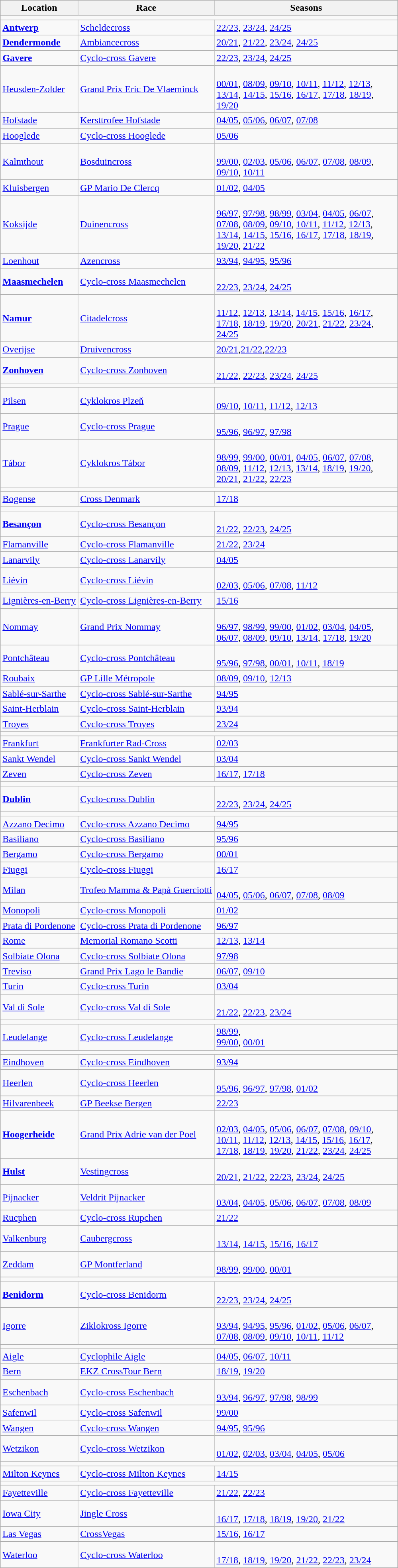<table class="wikitable collapsible autocollapse">
<tr>
<th>Location</th>
<th>Race</th>
<th width="300">Seasons</th>
</tr>
<tr>
<td colspan="3" align="center"></td>
</tr>
<tr>
<td><strong><a href='#'>Antwerp</a></strong></td>
<td><a href='#'>Scheldecross</a></td>
<td><a href='#'>22/23</a>, <a href='#'>23/24</a>, <a href='#'>24/25</a></td>
</tr>
<tr>
<td><strong><a href='#'>Dendermonde</a></strong></td>
<td><a href='#'>Ambiancecross</a></td>
<td><a href='#'>20/21</a>, <a href='#'>21/22</a>, <a href='#'>23/24</a>, <a href='#'>24/25</a></td>
</tr>
<tr>
<td><strong><a href='#'>Gavere</a></strong></td>
<td><a href='#'>Cyclo-cross Gavere</a></td>
<td><a href='#'>22/23</a>, <a href='#'>23/24</a>, <a href='#'>24/25</a></td>
</tr>
<tr>
<td><a href='#'>Heusden-Zolder</a></td>
<td><a href='#'>Grand Prix Eric De Vlaeminck</a></td>
<td><br><a href='#'>00/01</a>,
<a href='#'>08/09</a>,
<a href='#'>09/10</a>,
<a href='#'>10/11</a>,
<a href='#'>11/12</a>,
<a href='#'>12/13</a>,
<a href='#'>13/14</a>,
<a href='#'>14/15</a>,
<a href='#'>15/16</a>,
<a href='#'>16/17</a>,
<a href='#'>17/18</a>,
<a href='#'>18/19</a>,
<a href='#'>19/20</a></td>
</tr>
<tr>
<td><a href='#'>Hofstade</a></td>
<td><a href='#'>Kersttrofee Hofstade</a></td>
<td><a href='#'>04/05</a>, <a href='#'>05/06</a>, <a href='#'>06/07</a>, <a href='#'>07/08</a></td>
</tr>
<tr>
<td><a href='#'>Hooglede</a></td>
<td><a href='#'>Cyclo-cross Hooglede</a></td>
<td><a href='#'>05/06</a></td>
</tr>
<tr>
<td><a href='#'>Kalmthout</a></td>
<td><a href='#'>Bosduincross</a></td>
<td><br><a href='#'>99/00</a>,
<a href='#'>02/03</a>,
<a href='#'>05/06</a>,
<a href='#'>06/07</a>,
<a href='#'>07/08</a>,
<a href='#'>08/09</a>,
<a href='#'>09/10</a>,
<a href='#'>10/11</a></td>
</tr>
<tr>
<td><a href='#'>Kluisbergen</a></td>
<td><a href='#'>GP Mario De Clercq</a></td>
<td><a href='#'>01/02</a>, <a href='#'>04/05</a></td>
</tr>
<tr>
<td><a href='#'>Koksijde</a></td>
<td><a href='#'>Duinencross</a></td>
<td><br><a href='#'>96/97</a>,
<a href='#'>97/98</a>,
<a href='#'>98/99</a>,
<a href='#'>03/04</a>,
<a href='#'>04/05</a>,
<a href='#'>06/07</a>,
<a href='#'>07/08</a>,
<a href='#'>08/09</a>,
<a href='#'>09/10</a>,
<a href='#'>10/11</a>,
<a href='#'>11/12</a>,
<a href='#'>12/13</a>,
<a href='#'>13/14</a>,
<a href='#'>14/15</a>,
<a href='#'>15/16</a>,
<a href='#'>16/17</a>,
<a href='#'>17/18</a>,
<a href='#'>18/19</a>,
<a href='#'>19/20</a>,
<a href='#'>21/22</a></td>
</tr>
<tr>
<td><a href='#'>Loenhout</a></td>
<td><a href='#'>Azencross</a></td>
<td><a href='#'>93/94</a>, <a href='#'>94/95</a>, <a href='#'>95/96</a></td>
</tr>
<tr>
<td><strong><a href='#'>Maasmechelen</a></strong></td>
<td><a href='#'>Cyclo-cross Maasmechelen</a></td>
<td><br><a href='#'>22/23</a>,
<a href='#'>23/24</a>,
<a href='#'>24/25</a></td>
</tr>
<tr>
<td><strong><a href='#'>Namur</a></strong></td>
<td><a href='#'>Citadelcross</a></td>
<td><br><a href='#'>11/12</a>,
<a href='#'>12/13</a>,
<a href='#'>13/14</a>,
<a href='#'>14/15</a>,
<a href='#'>15/16</a>,
<a href='#'>16/17</a>,
<a href='#'>17/18</a>,
<a href='#'>18/19</a>,
<a href='#'>19/20</a>,
<a href='#'>20/21</a>,
<a href='#'>21/22</a>,
<a href='#'>23/24</a>,
<a href='#'>24/25</a></td>
</tr>
<tr>
<td><a href='#'>Overijse</a></td>
<td><a href='#'>Druivencross</a></td>
<td><a href='#'>20/21</a>,<a href='#'>21/22</a>,<a href='#'>22/23</a></td>
</tr>
<tr>
<td><strong><a href='#'>Zonhoven</a></strong></td>
<td><a href='#'>Cyclo-cross Zonhoven</a></td>
<td><br><a href='#'>21/22</a>,
<a href='#'>22/23</a>,
<a href='#'>23/24</a>,
<a href='#'>24/25</a></td>
</tr>
<tr>
<td colspan="3" align="center"></td>
</tr>
<tr>
<td><a href='#'>Pilsen</a></td>
<td><a href='#'>Cyklokros Plzeň</a></td>
<td><br><a href='#'>09/10</a>,
<a href='#'>10/11</a>,
<a href='#'>11/12</a>,
<a href='#'>12/13</a></td>
</tr>
<tr>
<td><a href='#'>Prague</a></td>
<td><a href='#'>Cyclo-cross Prague</a></td>
<td><br><a href='#'>95/96</a>,
<a href='#'>96/97</a>,
<a href='#'>97/98</a></td>
</tr>
<tr>
<td><a href='#'>Tábor</a></td>
<td><a href='#'>Cyklokros Tábor</a></td>
<td><br><a href='#'>98/99</a>,
<a href='#'>99/00</a>,
<a href='#'>00/01</a>,
<a href='#'>04/05</a>,
<a href='#'>06/07</a>,
<a href='#'>07/08</a>,
<a href='#'>08/09</a>,
<a href='#'>11/12</a>,
<a href='#'>12/13</a>,
<a href='#'>13/14</a>,
<a href='#'>18/19</a>,
<a href='#'>19/20</a>,
<a href='#'>20/21</a>,
<a href='#'>21/22</a>,
<a href='#'>22/23</a></td>
</tr>
<tr>
<td colspan="3" align="center"></td>
</tr>
<tr>
<td><a href='#'>Bogense</a></td>
<td><a href='#'>Cross Denmark</a></td>
<td><a href='#'>17/18</a></td>
</tr>
<tr>
<td colspan="3" align="center"></td>
</tr>
<tr>
<td><strong><a href='#'>Besançon</a></strong></td>
<td><a href='#'>Cyclo-cross Besançon</a></td>
<td><br><a href='#'>21/22</a>,
<a href='#'>22/23</a>,
<a href='#'>24/25</a></td>
</tr>
<tr>
<td><a href='#'>Flamanville</a></td>
<td><a href='#'>Cyclo-cross Flamanville</a></td>
<td><a href='#'>21/22</a>, <a href='#'>23/24</a></td>
</tr>
<tr>
<td><a href='#'>Lanarvily</a></td>
<td><a href='#'>Cyclo-cross Lanarvily</a></td>
<td><a href='#'>04/05</a></td>
</tr>
<tr>
<td><a href='#'>Liévin</a></td>
<td><a href='#'>Cyclo-cross Liévin</a></td>
<td><br><a href='#'>02/03</a>,
<a href='#'>05/06</a>,
<a href='#'>07/08</a>,
<a href='#'>11/12</a></td>
</tr>
<tr>
<td><a href='#'>Lignières-en-Berry</a></td>
<td><a href='#'>Cyclo-cross Lignières-en-Berry</a></td>
<td><a href='#'>15/16</a></td>
</tr>
<tr>
<td><a href='#'>Nommay</a></td>
<td><a href='#'>Grand Prix Nommay</a></td>
<td><br><a href='#'>96/97</a>,
<a href='#'>98/99</a>,
<a href='#'>99/00</a>,
<a href='#'>01/02</a>,
<a href='#'>03/04</a>,
<a href='#'>04/05</a>,
<a href='#'>06/07</a>,
<a href='#'>08/09</a>,
<a href='#'>09/10</a>,
<a href='#'>13/14</a>,
<a href='#'>17/18</a>,
<a href='#'>19/20</a></td>
</tr>
<tr>
<td><a href='#'>Pontchâteau</a></td>
<td><a href='#'>Cyclo-cross Pontchâteau</a></td>
<td><br><a href='#'>95/96</a>,
<a href='#'>97/98</a>,
<a href='#'>00/01</a>,
<a href='#'>10/11</a>,
<a href='#'>18/19</a></td>
</tr>
<tr>
<td><a href='#'>Roubaix</a></td>
<td><a href='#'>GP Lille Métropole</a></td>
<td><a href='#'>08/09</a>, <a href='#'>09/10</a>, <a href='#'>12/13</a></td>
</tr>
<tr>
<td><a href='#'>Sablé-sur-Sarthe</a></td>
<td><a href='#'>Cyclo-cross Sablé-sur-Sarthe</a></td>
<td><a href='#'>94/95</a></td>
</tr>
<tr>
<td><a href='#'>Saint-Herblain</a></td>
<td><a href='#'>Cyclo-cross Saint-Herblain</a></td>
<td><a href='#'>93/94</a></td>
</tr>
<tr>
<td><a href='#'>Troyes</a></td>
<td><a href='#'>Cyclo-cross Troyes</a></td>
<td><a href='#'>23/24</a></td>
</tr>
<tr>
<td colspan="3" align="center"></td>
</tr>
<tr>
<td><a href='#'>Frankfurt</a></td>
<td><a href='#'>Frankfurter Rad-Cross</a></td>
<td><a href='#'>02/03</a></td>
</tr>
<tr>
<td><a href='#'>Sankt Wendel</a></td>
<td><a href='#'>Cyclo-cross Sankt Wendel</a></td>
<td><a href='#'>03/04</a></td>
</tr>
<tr>
<td><a href='#'>Zeven</a></td>
<td><a href='#'>Cyclo-cross Zeven</a></td>
<td><a href='#'>16/17</a>, <a href='#'>17/18</a></td>
</tr>
<tr>
<td colspan="3" align="center"></td>
</tr>
<tr>
<td><strong><a href='#'>Dublin</a></strong></td>
<td><a href='#'>Cyclo-cross Dublin</a></td>
<td><br><a href='#'>22/23</a>,
<a href='#'>23/24</a>,
<a href='#'>24/25</a></td>
</tr>
<tr>
<td colspan="3" align="center"></td>
</tr>
<tr>
<td><a href='#'>Azzano Decimo</a></td>
<td><a href='#'>Cyclo-cross Azzano Decimo</a></td>
<td><a href='#'>94/95</a></td>
</tr>
<tr>
<td><a href='#'>Basiliano</a></td>
<td><a href='#'>Cyclo-cross Basiliano</a></td>
<td><a href='#'>95/96</a></td>
</tr>
<tr>
<td><a href='#'>Bergamo</a></td>
<td><a href='#'>Cyclo-cross Bergamo</a></td>
<td><a href='#'>00/01</a></td>
</tr>
<tr>
<td><a href='#'>Fiuggi</a></td>
<td><a href='#'>Cyclo-cross Fiuggi</a></td>
<td><a href='#'>16/17</a></td>
</tr>
<tr>
<td><a href='#'>Milan</a></td>
<td><a href='#'>Trofeo Mamma & Papà Guerciotti</a></td>
<td><br><a href='#'>04/05</a>,
<a href='#'>05/06</a>,
<a href='#'>06/07</a>,
<a href='#'>07/08</a>,
<a href='#'>08/09</a></td>
</tr>
<tr>
<td><a href='#'>Monopoli</a></td>
<td><a href='#'>Cyclo-cross Monopoli</a></td>
<td><a href='#'>01/02</a></td>
</tr>
<tr>
<td><a href='#'>Prata di Pordenone</a></td>
<td><a href='#'>Cyclo-cross Prata di Pordenone</a></td>
<td><a href='#'>96/97</a></td>
</tr>
<tr>
<td><a href='#'>Rome</a></td>
<td><a href='#'>Memorial Romano Scotti</a></td>
<td><a href='#'>12/13</a>, <a href='#'>13/14</a></td>
</tr>
<tr>
<td><a href='#'>Solbiate Olona</a></td>
<td><a href='#'>Cyclo-cross Solbiate Olona</a></td>
<td><a href='#'>97/98</a></td>
</tr>
<tr>
<td><a href='#'>Treviso</a></td>
<td><a href='#'>Grand Prix Lago le Bandie</a></td>
<td><a href='#'>06/07</a>, <a href='#'>09/10</a></td>
</tr>
<tr>
<td><a href='#'>Turin</a></td>
<td><a href='#'>Cyclo-cross Turin</a></td>
<td><a href='#'>03/04</a></td>
</tr>
<tr>
<td><a href='#'>Val di Sole</a></td>
<td><a href='#'>Cyclo-cross Val di Sole</a></td>
<td><br><a href='#'>21/22</a>,
<a href='#'>22/23</a>,
<a href='#'>23/24</a></td>
</tr>
<tr>
<td colspan="3" align="center"></td>
</tr>
<tr>
<td><a href='#'>Leudelange</a></td>
<td><a href='#'>Cyclo-cross Leudelange</a></td>
<td><a href='#'>98/99</a>,<br><a href='#'>99/00</a>,
<a href='#'>00/01</a></td>
</tr>
<tr>
<td colspan="3" align="center"></td>
</tr>
<tr>
<td><a href='#'>Eindhoven</a></td>
<td><a href='#'>Cyclo-cross Eindhoven</a></td>
<td><a href='#'>93/94</a></td>
</tr>
<tr>
<td><a href='#'>Heerlen</a></td>
<td><a href='#'>Cyclo-cross Heerlen</a></td>
<td><br><a href='#'>95/96</a>,
<a href='#'>96/97</a>,
<a href='#'>97/98</a>,
<a href='#'>01/02</a></td>
</tr>
<tr>
<td><a href='#'>Hilvarenbeek</a></td>
<td><a href='#'>GP Beekse Bergen</a></td>
<td><a href='#'>22/23</a></td>
</tr>
<tr>
<td><strong><a href='#'>Hoogerheide</a></strong></td>
<td><a href='#'>Grand Prix Adrie van der Poel</a></td>
<td><br><a href='#'>02/03</a>,
<a href='#'>04/05</a>,
<a href='#'>05/06</a>,
<a href='#'>06/07</a>,
<a href='#'>07/08</a>,
<a href='#'>09/10</a>,
<a href='#'>10/11</a>,
<a href='#'>11/12</a>,
<a href='#'>12/13</a>,
<a href='#'>14/15</a>,
<a href='#'>15/16</a>,
<a href='#'>16/17</a>,
<a href='#'>17/18</a>,
<a href='#'>18/19</a>,
<a href='#'>19/20</a>,
<a href='#'>21/22</a>,
<a href='#'>23/24</a>,
<a href='#'>24/25</a></td>
</tr>
<tr>
<td><strong><a href='#'>Hulst</a></strong></td>
<td><a href='#'>Vestingcross</a></td>
<td><br><a href='#'>20/21</a>,
<a href='#'>21/22</a>,
<a href='#'>22/23</a>,
<a href='#'>23/24</a>,
<a href='#'>24/25</a></td>
</tr>
<tr>
<td><a href='#'>Pijnacker</a></td>
<td><a href='#'>Veldrit Pijnacker</a></td>
<td><br><a href='#'>03/04</a>,
<a href='#'>04/05</a>,
<a href='#'>05/06</a>,
<a href='#'>06/07</a>,
<a href='#'>07/08</a>,
<a href='#'>08/09</a></td>
</tr>
<tr>
<td><a href='#'>Rucphen</a></td>
<td><a href='#'>Cyclo-cross Rupchen</a></td>
<td><a href='#'>21/22</a></td>
</tr>
<tr>
<td><a href='#'>Valkenburg</a></td>
<td><a href='#'>Caubergcross</a></td>
<td><br><a href='#'>13/14</a>,
<a href='#'>14/15</a>,
<a href='#'>15/16</a>,
<a href='#'>16/17</a></td>
</tr>
<tr>
<td><a href='#'>Zeddam</a></td>
<td><a href='#'>GP Montferland</a></td>
<td><br><a href='#'>98/99</a>,
<a href='#'>99/00</a>,
<a href='#'>00/01</a></td>
</tr>
<tr>
<td colspan="3" align="center"></td>
</tr>
<tr>
<td><strong><a href='#'>Benidorm</a></strong></td>
<td><a href='#'>Cyclo-cross Benidorm</a></td>
<td><br><a href='#'>22/23</a>,
<a href='#'>23/24</a>,
<a href='#'>24/25</a></td>
</tr>
<tr>
<td><a href='#'>Igorre</a></td>
<td><a href='#'>Ziklokross Igorre</a></td>
<td><br><a href='#'>93/94</a>,
<a href='#'>94/95</a>,
<a href='#'>95/96</a>,
<a href='#'>01/02</a>,
<a href='#'>05/06</a>,
<a href='#'>06/07</a>,
<a href='#'>07/08</a>,
<a href='#'>08/09</a>,
<a href='#'>09/10</a>,
<a href='#'>10/11</a>,
<a href='#'>11/12</a></td>
</tr>
<tr>
<td colspan="3" align="center"></td>
</tr>
<tr>
<td><a href='#'>Aigle</a></td>
<td><a href='#'>Cyclophile Aigle</a></td>
<td><a href='#'>04/05</a>, <a href='#'>06/07</a>, <a href='#'>10/11</a></td>
</tr>
<tr>
<td><a href='#'>Bern</a></td>
<td><a href='#'>EKZ CrossTour Bern</a></td>
<td><a href='#'>18/19</a>, <a href='#'>19/20</a></td>
</tr>
<tr>
<td><a href='#'>Eschenbach</a></td>
<td><a href='#'>Cyclo-cross Eschenbach</a></td>
<td><br><a href='#'>93/94</a>,
<a href='#'>96/97</a>,
<a href='#'>97/98</a>,
<a href='#'>98/99</a></td>
</tr>
<tr>
<td><a href='#'>Safenwil</a></td>
<td><a href='#'>Cyclo-cross Safenwil</a></td>
<td><a href='#'>99/00</a></td>
</tr>
<tr>
<td><a href='#'>Wangen</a></td>
<td><a href='#'>Cyclo-cross Wangen</a></td>
<td><a href='#'>94/95</a>, <a href='#'>95/96</a></td>
</tr>
<tr>
<td><a href='#'>Wetzikon</a></td>
<td><a href='#'>Cyclo-cross Wetzikon</a></td>
<td><br><a href='#'>01/02</a>,
<a href='#'>02/03</a>,
<a href='#'>03/04</a>,
<a href='#'>04/05</a>,
<a href='#'>05/06</a></td>
</tr>
<tr>
<td colspan="3" align="center"></td>
</tr>
<tr>
<td><a href='#'>Milton Keynes</a></td>
<td><a href='#'>Cyclo-cross Milton Keynes</a></td>
<td><a href='#'>14/15</a></td>
</tr>
<tr>
<td colspan="3" align="center"></td>
</tr>
<tr>
<td><a href='#'>Fayetteville</a></td>
<td><a href='#'>Cyclo-cross Fayetteville</a></td>
<td><a href='#'>21/22</a>, <a href='#'>22/23</a></td>
</tr>
<tr>
<td><a href='#'>Iowa City</a></td>
<td><a href='#'>Jingle Cross</a></td>
<td><br><a href='#'>16/17</a>,
<a href='#'>17/18</a>,
<a href='#'>18/19</a>,
<a href='#'>19/20</a>,
<a href='#'>21/22</a></td>
</tr>
<tr>
<td><a href='#'>Las Vegas</a></td>
<td><a href='#'>CrossVegas</a></td>
<td><a href='#'>15/16</a>, <a href='#'>16/17</a></td>
</tr>
<tr>
<td><a href='#'>Waterloo</a></td>
<td><a href='#'>Cyclo-cross Waterloo</a></td>
<td><br><a href='#'>17/18</a>,
<a href='#'>18/19</a>,
<a href='#'>19/20</a>,
<a href='#'>21/22</a>,
<a href='#'>22/23</a>,
<a href='#'>23/24</a></td>
</tr>
</table>
